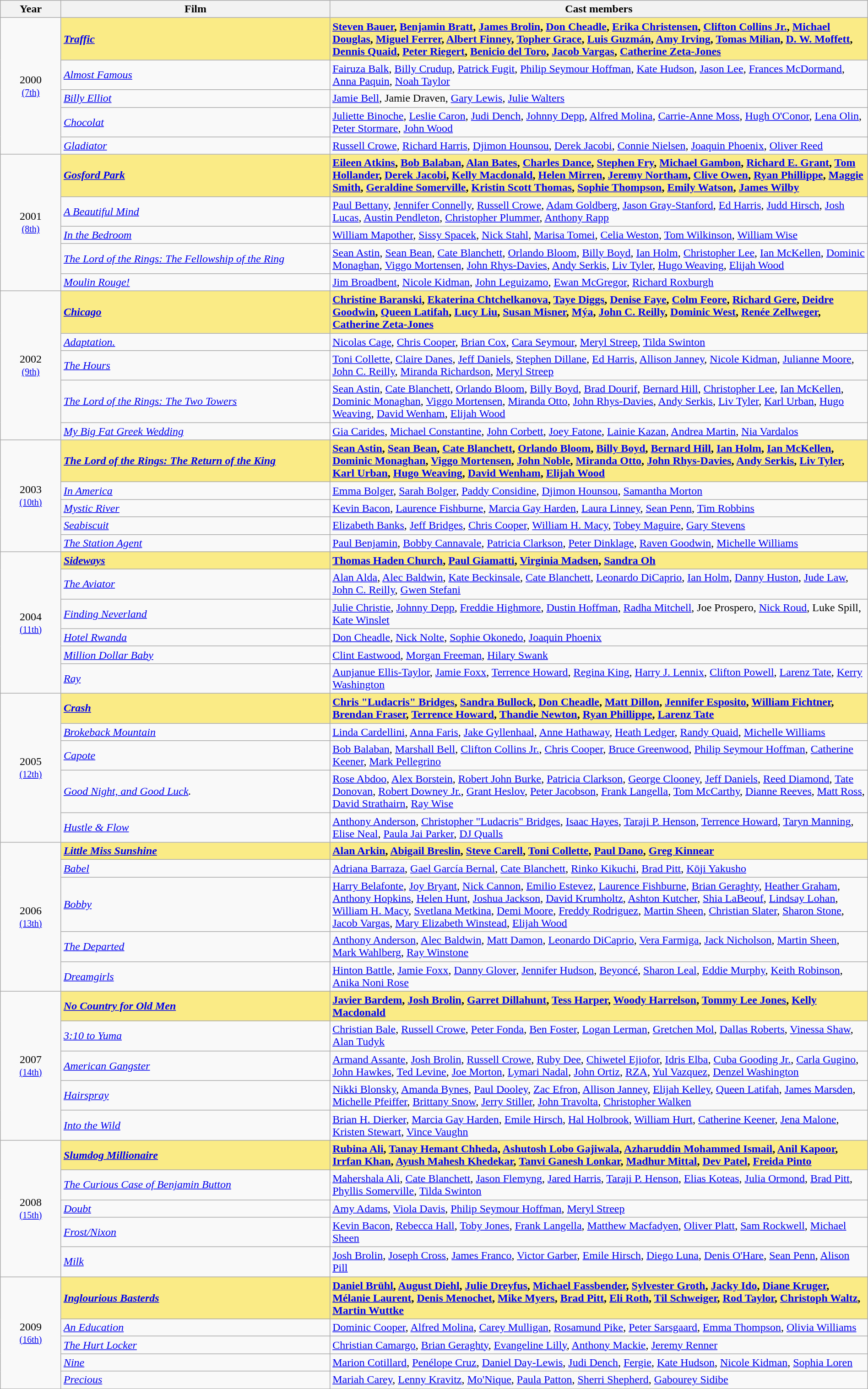<table class="wikitable" width="100%" cellpadding="5">
<tr>
<th width="7%">Year</th>
<th width="31%">Film</th>
<th width="62%">Cast members</th>
</tr>
<tr>
<td rowspan="5" align="center">2000<br><small><a href='#'>(7th)</a> </small></td>
<td style="background:#FAEB86;"><strong><em><a href='#'>Traffic</a></em></strong></td>
<td style="background:#FAEB86;"><strong><a href='#'>Steven Bauer</a>, <a href='#'>Benjamin Bratt</a>, <a href='#'>James Brolin</a>, <a href='#'>Don Cheadle</a>, <a href='#'>Erika Christensen</a>, <a href='#'>Clifton Collins Jr.</a>, <a href='#'>Michael Douglas</a>, <a href='#'>Miguel Ferrer</a>, <a href='#'>Albert Finney</a>, <a href='#'>Topher Grace</a>, <a href='#'>Luis Guzmán</a>, <a href='#'>Amy Irving</a>, <a href='#'>Tomas Milian</a>, <a href='#'>D. W. Moffett</a>, <a href='#'>Dennis Quaid</a>, <a href='#'>Peter Riegert</a>, <a href='#'>Benicio del Toro</a>, <a href='#'>Jacob Vargas</a>, <a href='#'>Catherine Zeta-Jones</a></strong></td>
</tr>
<tr>
<td><em><a href='#'>Almost Famous</a></em></td>
<td><a href='#'>Fairuza Balk</a>, <a href='#'>Billy Crudup</a>, <a href='#'>Patrick Fugit</a>, <a href='#'>Philip Seymour Hoffman</a>, <a href='#'>Kate Hudson</a>, <a href='#'>Jason Lee</a>, <a href='#'>Frances McDormand</a>, <a href='#'>Anna Paquin</a>, <a href='#'>Noah Taylor</a></td>
</tr>
<tr>
<td><em><a href='#'>Billy Elliot</a></em></td>
<td><a href='#'>Jamie Bell</a>, Jamie Draven, <a href='#'>Gary Lewis</a>, <a href='#'>Julie Walters</a></td>
</tr>
<tr>
<td><em><a href='#'>Chocolat</a></em></td>
<td><a href='#'>Juliette Binoche</a>, <a href='#'>Leslie Caron</a>, <a href='#'>Judi Dench</a>, <a href='#'>Johnny Depp</a>, <a href='#'>Alfred Molina</a>, <a href='#'>Carrie-Anne Moss</a>, <a href='#'>Hugh O'Conor</a>, <a href='#'>Lena Olin</a>, <a href='#'>Peter Stormare</a>, <a href='#'>John Wood</a></td>
</tr>
<tr>
<td><em><a href='#'>Gladiator</a></em></td>
<td><a href='#'>Russell Crowe</a>, <a href='#'>Richard Harris</a>, <a href='#'>Djimon Hounsou</a>, <a href='#'>Derek Jacobi</a>, <a href='#'>Connie Nielsen</a>, <a href='#'>Joaquin Phoenix</a>, <a href='#'>Oliver Reed</a></td>
</tr>
<tr>
<td rowspan="5" align="center">2001<br><small><a href='#'>(8th)</a> </small></td>
<td style="background:#FAEB86;"><strong><em><a href='#'>Gosford Park</a></em></strong></td>
<td style="background:#FAEB86;"><strong><a href='#'>Eileen Atkins</a>, <a href='#'>Bob Balaban</a>, <a href='#'>Alan Bates</a>, <a href='#'>Charles Dance</a>, <a href='#'>Stephen Fry</a>, <a href='#'>Michael Gambon</a>, <a href='#'>Richard E. Grant</a>, <a href='#'>Tom Hollander</a>, <a href='#'>Derek Jacobi</a>, <a href='#'>Kelly Macdonald</a>, <a href='#'>Helen Mirren</a>, <a href='#'>Jeremy Northam</a>, <a href='#'>Clive Owen</a>, <a href='#'>Ryan Phillippe</a>, <a href='#'>Maggie Smith</a>, <a href='#'>Geraldine Somerville</a>, <a href='#'>Kristin Scott Thomas</a>, <a href='#'>Sophie Thompson</a>, <a href='#'>Emily Watson</a>, <a href='#'>James Wilby</a></strong></td>
</tr>
<tr>
<td><em><a href='#'>A Beautiful Mind</a></em></td>
<td><a href='#'>Paul Bettany</a>, <a href='#'>Jennifer Connelly</a>, <a href='#'>Russell Crowe</a>, <a href='#'>Adam Goldberg</a>, <a href='#'>Jason Gray-Stanford</a>, <a href='#'>Ed Harris</a>, <a href='#'>Judd Hirsch</a>, <a href='#'>Josh Lucas</a>, <a href='#'>Austin Pendleton</a>, <a href='#'>Christopher Plummer</a>, <a href='#'>Anthony Rapp</a></td>
</tr>
<tr>
<td><em><a href='#'>In the Bedroom</a></em></td>
<td><a href='#'>William Mapother</a>, <a href='#'>Sissy Spacek</a>, <a href='#'>Nick Stahl</a>, <a href='#'>Marisa Tomei</a>, <a href='#'>Celia Weston</a>, <a href='#'>Tom Wilkinson</a>, <a href='#'>William Wise</a></td>
</tr>
<tr>
<td><em><a href='#'>The Lord of the Rings: The Fellowship of the Ring</a></em></td>
<td><a href='#'>Sean Astin</a>, <a href='#'>Sean Bean</a>, <a href='#'>Cate Blanchett</a>, <a href='#'>Orlando Bloom</a>, <a href='#'>Billy Boyd</a>, <a href='#'>Ian Holm</a>, <a href='#'>Christopher Lee</a>, <a href='#'>Ian McKellen</a>, <a href='#'>Dominic Monaghan</a>, <a href='#'>Viggo Mortensen</a>, <a href='#'>John Rhys-Davies</a>, <a href='#'>Andy Serkis</a>, <a href='#'>Liv Tyler</a>, <a href='#'>Hugo Weaving</a>, <a href='#'>Elijah Wood</a></td>
</tr>
<tr>
<td><em><a href='#'>Moulin Rouge!</a></em></td>
<td><a href='#'>Jim Broadbent</a>, <a href='#'>Nicole Kidman</a>, <a href='#'>John Leguizamo</a>, <a href='#'>Ewan McGregor</a>, <a href='#'>Richard Roxburgh</a></td>
</tr>
<tr>
<td rowspan="5" align="center">2002<br><small><a href='#'>(9th)</a> </small></td>
<td style="background:#FAEB86;"><strong><em><a href='#'>Chicago</a></em></strong></td>
<td style="background:#FAEB86;"><strong><a href='#'>Christine Baranski</a>, <a href='#'>Ekaterina Chtchelkanova</a>, <a href='#'>Taye Diggs</a>, <a href='#'>Denise Faye</a>, <a href='#'>Colm Feore</a>, <a href='#'>Richard Gere</a>, <a href='#'>Deidre Goodwin</a>, <a href='#'>Queen Latifah</a>, <a href='#'>Lucy Liu</a>, <a href='#'>Susan Misner</a>, <a href='#'>Mýa</a>, <a href='#'>John C. Reilly</a>, <a href='#'>Dominic West</a>, <a href='#'>Renée Zellweger</a>, <a href='#'>Catherine Zeta-Jones</a></strong></td>
</tr>
<tr>
<td><em><a href='#'>Adaptation.</a></em></td>
<td><a href='#'>Nicolas Cage</a>, <a href='#'>Chris Cooper</a>, <a href='#'>Brian Cox</a>, <a href='#'>Cara Seymour</a>, <a href='#'>Meryl Streep</a>, <a href='#'>Tilda Swinton</a></td>
</tr>
<tr>
<td><em><a href='#'>The Hours</a></em></td>
<td><a href='#'>Toni Collette</a>, <a href='#'>Claire Danes</a>, <a href='#'>Jeff Daniels</a>, <a href='#'>Stephen Dillane</a>, <a href='#'>Ed Harris</a>, <a href='#'>Allison Janney</a>, <a href='#'>Nicole Kidman</a>, <a href='#'>Julianne Moore</a>, <a href='#'>John C. Reilly</a>, <a href='#'>Miranda Richardson</a>, <a href='#'>Meryl Streep</a></td>
</tr>
<tr>
<td><em><a href='#'>The Lord of the Rings: The Two Towers</a></em></td>
<td><a href='#'>Sean Astin</a>, <a href='#'>Cate Blanchett</a>, <a href='#'>Orlando Bloom</a>, <a href='#'>Billy Boyd</a>, <a href='#'>Brad Dourif</a>, <a href='#'>Bernard Hill</a>, <a href='#'>Christopher Lee</a>, <a href='#'>Ian McKellen</a>, <a href='#'>Dominic Monaghan</a>, <a href='#'>Viggo Mortensen</a>, <a href='#'>Miranda Otto</a>, <a href='#'>John Rhys-Davies</a>, <a href='#'>Andy Serkis</a>, <a href='#'>Liv Tyler</a>, <a href='#'>Karl Urban</a>, <a href='#'>Hugo Weaving</a>, <a href='#'>David Wenham</a>, <a href='#'>Elijah Wood</a></td>
</tr>
<tr>
<td><em><a href='#'>My Big Fat Greek Wedding</a></em></td>
<td><a href='#'>Gia Carides</a>, <a href='#'>Michael Constantine</a>, <a href='#'>John Corbett</a>, <a href='#'>Joey Fatone</a>, <a href='#'>Lainie Kazan</a>, <a href='#'>Andrea Martin</a>, <a href='#'>Nia Vardalos</a></td>
</tr>
<tr>
<td rowspan="5" align="center">2003<br><small><a href='#'>(10th)</a> </small></td>
<td style="background:#FAEB86;"><strong><em><a href='#'>The Lord of the Rings: The Return of the King</a></em></strong></td>
<td style="background:#FAEB86;"><strong><a href='#'>Sean Astin</a>, <a href='#'>Sean Bean</a>, <a href='#'>Cate Blanchett</a>, <a href='#'>Orlando Bloom</a>, <a href='#'>Billy Boyd</a>, <a href='#'>Bernard Hill</a>, <a href='#'>Ian Holm</a>, <a href='#'>Ian McKellen</a>, <a href='#'>Dominic Monaghan</a>, <a href='#'>Viggo Mortensen</a>, <a href='#'>John Noble</a>, <a href='#'>Miranda Otto</a>, <a href='#'>John Rhys-Davies</a>, <a href='#'>Andy Serkis</a>, <a href='#'>Liv Tyler</a>, <a href='#'>Karl Urban</a>, <a href='#'>Hugo Weaving</a>, <a href='#'>David Wenham</a>, <a href='#'>Elijah Wood</a></strong></td>
</tr>
<tr>
<td><em><a href='#'>In America</a></em></td>
<td><a href='#'>Emma Bolger</a>, <a href='#'>Sarah Bolger</a>, <a href='#'>Paddy Considine</a>, <a href='#'>Djimon Hounsou</a>, <a href='#'>Samantha Morton</a></td>
</tr>
<tr>
<td><em><a href='#'>Mystic River</a></em></td>
<td><a href='#'>Kevin Bacon</a>, <a href='#'>Laurence Fishburne</a>, <a href='#'>Marcia Gay Harden</a>, <a href='#'>Laura Linney</a>, <a href='#'>Sean Penn</a>, <a href='#'>Tim Robbins</a></td>
</tr>
<tr>
<td><em><a href='#'>Seabiscuit</a></em></td>
<td><a href='#'>Elizabeth Banks</a>, <a href='#'>Jeff Bridges</a>, <a href='#'>Chris Cooper</a>, <a href='#'>William H. Macy</a>, <a href='#'>Tobey Maguire</a>, <a href='#'>Gary Stevens</a></td>
</tr>
<tr>
<td><em><a href='#'>The Station Agent</a></em></td>
<td><a href='#'>Paul Benjamin</a>, <a href='#'>Bobby Cannavale</a>, <a href='#'>Patricia Clarkson</a>, <a href='#'>Peter Dinklage</a>, <a href='#'>Raven Goodwin</a>, <a href='#'>Michelle Williams</a></td>
</tr>
<tr>
<td rowspan="6" align="center">2004<br><small><a href='#'>(11th)</a> </small></td>
<td style="background:#FAEB86;"><strong><em><a href='#'>Sideways</a></em></strong></td>
<td style="background:#FAEB86;"><strong><a href='#'>Thomas Haden Church</a>, <a href='#'>Paul Giamatti</a>, <a href='#'>Virginia Madsen</a>, <a href='#'>Sandra Oh</a></strong></td>
</tr>
<tr>
<td><em><a href='#'>The Aviator</a></em></td>
<td><a href='#'>Alan Alda</a>, <a href='#'>Alec Baldwin</a>, <a href='#'>Kate Beckinsale</a>, <a href='#'>Cate Blanchett</a>, <a href='#'>Leonardo DiCaprio</a>, <a href='#'>Ian Holm</a>, <a href='#'>Danny Huston</a>, <a href='#'>Jude Law</a>, <a href='#'>John C. Reilly</a>, <a href='#'>Gwen Stefani</a></td>
</tr>
<tr>
<td><em><a href='#'>Finding Neverland</a></em></td>
<td><a href='#'>Julie Christie</a>, <a href='#'>Johnny Depp</a>, <a href='#'>Freddie Highmore</a>, <a href='#'>Dustin Hoffman</a>, <a href='#'>Radha Mitchell</a>, Joe Prospero, <a href='#'>Nick Roud</a>, Luke Spill, <a href='#'>Kate Winslet</a></td>
</tr>
<tr>
<td><em><a href='#'>Hotel Rwanda</a></em></td>
<td><a href='#'>Don Cheadle</a>, <a href='#'>Nick Nolte</a>, <a href='#'>Sophie Okonedo</a>, <a href='#'>Joaquin Phoenix</a></td>
</tr>
<tr>
<td><em><a href='#'>Million Dollar Baby</a></em></td>
<td><a href='#'>Clint Eastwood</a>, <a href='#'>Morgan Freeman</a>, <a href='#'>Hilary Swank</a></td>
</tr>
<tr>
<td><em><a href='#'>Ray</a></em></td>
<td><a href='#'>Aunjanue Ellis-Taylor</a>, <a href='#'>Jamie Foxx</a>, <a href='#'>Terrence Howard</a>, <a href='#'>Regina King</a>, <a href='#'>Harry J. Lennix</a>, <a href='#'>Clifton Powell</a>, <a href='#'>Larenz Tate</a>, <a href='#'>Kerry Washington</a></td>
</tr>
<tr>
<td rowspan="5" align="center">2005<br><small><a href='#'>(12th)</a> </small></td>
<td style="background:#FAEB86;"><strong><em><a href='#'>Crash</a></em></strong></td>
<td style="background:#FAEB86;"><strong><a href='#'>Chris "Ludacris" Bridges</a>, <a href='#'>Sandra Bullock</a>, <a href='#'>Don Cheadle</a>, <a href='#'>Matt Dillon</a>, <a href='#'>Jennifer Esposito</a>, <a href='#'>William Fichtner</a>, <a href='#'>Brendan Fraser</a>, <a href='#'>Terrence Howard</a>, <a href='#'>Thandie Newton</a>, <a href='#'>Ryan Phillippe</a>, <a href='#'>Larenz Tate</a></strong></td>
</tr>
<tr>
<td><em><a href='#'>Brokeback Mountain</a></em></td>
<td><a href='#'>Linda Cardellini</a>, <a href='#'>Anna Faris</a>, <a href='#'>Jake Gyllenhaal</a>, <a href='#'>Anne Hathaway</a>, <a href='#'>Heath Ledger</a>, <a href='#'>Randy Quaid</a>, <a href='#'>Michelle Williams</a></td>
</tr>
<tr>
<td><em><a href='#'>Capote</a></em></td>
<td><a href='#'>Bob Balaban</a>, <a href='#'>Marshall Bell</a>, <a href='#'>Clifton Collins Jr.</a>, <a href='#'>Chris Cooper</a>, <a href='#'>Bruce Greenwood</a>, <a href='#'>Philip Seymour Hoffman</a>, <a href='#'>Catherine Keener</a>, <a href='#'>Mark Pellegrino</a></td>
</tr>
<tr>
<td><em><a href='#'>Good Night, and Good Luck</a>.</em></td>
<td><a href='#'>Rose Abdoo</a>, <a href='#'>Alex Borstein</a>, <a href='#'>Robert John Burke</a>, <a href='#'>Patricia Clarkson</a>, <a href='#'>George Clooney</a>, <a href='#'>Jeff Daniels</a>, <a href='#'>Reed Diamond</a>, <a href='#'>Tate Donovan</a>, <a href='#'>Robert Downey Jr.</a>, <a href='#'>Grant Heslov</a>, <a href='#'>Peter Jacobson</a>, <a href='#'>Frank Langella</a>, <a href='#'>Tom McCarthy</a>, <a href='#'>Dianne Reeves</a>, <a href='#'>Matt Ross</a>, <a href='#'>David Strathairn</a>, <a href='#'>Ray Wise</a></td>
</tr>
<tr>
<td><em><a href='#'>Hustle & Flow</a></em></td>
<td><a href='#'>Anthony Anderson</a>, <a href='#'>Christopher "Ludacris" Bridges</a>, <a href='#'>Isaac Hayes</a>, <a href='#'>Taraji P. Henson</a>, <a href='#'>Terrence Howard</a>, <a href='#'>Taryn Manning</a>, <a href='#'>Elise Neal</a>, <a href='#'>Paula Jai Parker</a>, <a href='#'>DJ Qualls</a></td>
</tr>
<tr>
<td rowspan="5" align="center">2006<br><small><a href='#'>(13th)</a> </small></td>
<td style="background:#FAEB86;"><strong><em><a href='#'>Little Miss Sunshine</a></em></strong></td>
<td style="background:#FAEB86;"><strong><a href='#'>Alan Arkin</a>, <a href='#'>Abigail Breslin</a>, <a href='#'>Steve Carell</a>, <a href='#'>Toni Collette</a>, <a href='#'>Paul Dano</a>, <a href='#'>Greg Kinnear</a></strong></td>
</tr>
<tr>
<td><em><a href='#'>Babel</a></em></td>
<td><a href='#'>Adriana Barraza</a>, <a href='#'>Gael García Bernal</a>, <a href='#'>Cate Blanchett</a>, <a href='#'>Rinko Kikuchi</a>, <a href='#'>Brad Pitt</a>, <a href='#'>Kōji Yakusho</a></td>
</tr>
<tr>
<td><em><a href='#'>Bobby</a></em></td>
<td><a href='#'>Harry Belafonte</a>, <a href='#'>Joy Bryant</a>, <a href='#'>Nick Cannon</a>, <a href='#'>Emilio Estevez</a>, <a href='#'>Laurence Fishburne</a>, <a href='#'>Brian Geraghty</a>, <a href='#'>Heather Graham</a>, <a href='#'>Anthony Hopkins</a>, <a href='#'>Helen Hunt</a>, <a href='#'>Joshua Jackson</a>, <a href='#'>David Krumholtz</a>, <a href='#'>Ashton Kutcher</a>, <a href='#'>Shia LaBeouf</a>, <a href='#'>Lindsay Lohan</a>, <a href='#'>William H. Macy</a>, <a href='#'>Svetlana Metkina</a>, <a href='#'>Demi Moore</a>, <a href='#'>Freddy Rodriguez</a>, <a href='#'>Martin Sheen</a>, <a href='#'>Christian Slater</a>, <a href='#'>Sharon Stone</a>, <a href='#'>Jacob Vargas</a>, <a href='#'>Mary Elizabeth Winstead</a>, <a href='#'>Elijah Wood</a></td>
</tr>
<tr>
<td><em><a href='#'>The Departed</a></em></td>
<td><a href='#'>Anthony Anderson</a>, <a href='#'>Alec Baldwin</a>, <a href='#'>Matt Damon</a>, <a href='#'>Leonardo DiCaprio</a>, <a href='#'>Vera Farmiga</a>, <a href='#'>Jack Nicholson</a>, <a href='#'>Martin Sheen</a>, <a href='#'>Mark Wahlberg</a>, <a href='#'>Ray Winstone</a></td>
</tr>
<tr>
<td><em><a href='#'>Dreamgirls</a></em></td>
<td><a href='#'>Hinton Battle</a>, <a href='#'>Jamie Foxx</a>, <a href='#'>Danny Glover</a>, <a href='#'>Jennifer Hudson</a>, <a href='#'>Beyoncé</a>, <a href='#'>Sharon Leal</a>, <a href='#'>Eddie Murphy</a>, <a href='#'>Keith Robinson</a>, <a href='#'>Anika Noni Rose</a></td>
</tr>
<tr>
<td rowspan="5" align="center">2007<br><small><a href='#'>(14th)</a> </small></td>
<td style="background:#FAEB86;"><strong><em><a href='#'>No Country for Old Men</a></em></strong></td>
<td style="background:#FAEB86;"><strong><a href='#'>Javier Bardem</a>, <a href='#'>Josh Brolin</a>, <a href='#'>Garret Dillahunt</a>, <a href='#'>Tess Harper</a>, <a href='#'>Woody Harrelson</a>, <a href='#'>Tommy Lee Jones</a>, <a href='#'>Kelly Macdonald</a></strong></td>
</tr>
<tr>
<td><em><a href='#'>3:10 to Yuma</a></em></td>
<td><a href='#'>Christian Bale</a>, <a href='#'>Russell Crowe</a>, <a href='#'>Peter Fonda</a>, <a href='#'>Ben Foster</a>, <a href='#'>Logan Lerman</a>, <a href='#'>Gretchen Mol</a>, <a href='#'>Dallas Roberts</a>, <a href='#'>Vinessa Shaw</a>, <a href='#'>Alan Tudyk</a></td>
</tr>
<tr>
<td><em><a href='#'>American Gangster</a></em></td>
<td><a href='#'>Armand Assante</a>, <a href='#'>Josh Brolin</a>, <a href='#'>Russell Crowe</a>, <a href='#'>Ruby Dee</a>, <a href='#'>Chiwetel Ejiofor</a>, <a href='#'>Idris Elba</a>, <a href='#'>Cuba Gooding Jr.</a>, <a href='#'>Carla Gugino</a>, <a href='#'>John Hawkes</a>, <a href='#'>Ted Levine</a>, <a href='#'>Joe Morton</a>, <a href='#'>Lymari Nadal</a>, <a href='#'>John Ortiz</a>, <a href='#'>RZA</a>, <a href='#'>Yul Vazquez</a>, <a href='#'>Denzel Washington</a></td>
</tr>
<tr>
<td><em><a href='#'>Hairspray</a></em></td>
<td><a href='#'>Nikki Blonsky</a>, <a href='#'>Amanda Bynes</a>, <a href='#'>Paul Dooley</a>, <a href='#'>Zac Efron</a>, <a href='#'>Allison Janney</a>, <a href='#'>Elijah Kelley</a>, <a href='#'>Queen Latifah</a>, <a href='#'>James Marsden</a>, <a href='#'>Michelle Pfeiffer</a>, <a href='#'>Brittany Snow</a>, <a href='#'>Jerry Stiller</a>, <a href='#'>John Travolta</a>, <a href='#'>Christopher Walken</a></td>
</tr>
<tr>
<td><em><a href='#'>Into the Wild</a></em></td>
<td><a href='#'>Brian H. Dierker</a>, <a href='#'>Marcia Gay Harden</a>, <a href='#'>Emile Hirsch</a>, <a href='#'>Hal Holbrook</a>, <a href='#'>William Hurt</a>, <a href='#'>Catherine Keener</a>, <a href='#'>Jena Malone</a>, <a href='#'>Kristen Stewart</a>, <a href='#'>Vince Vaughn</a></td>
</tr>
<tr>
<td rowspan="5" align="center">2008<br><small><a href='#'>(15th)</a> </small></td>
<td style="background:#FAEB86;"><strong><em><a href='#'>Slumdog Millionaire</a></em></strong></td>
<td style="background:#FAEB86;"><strong><a href='#'>Rubina Ali</a>, <a href='#'>Tanay Hemant Chheda</a>, <a href='#'>Ashutosh Lobo Gajiwala</a>, <a href='#'>Azharuddin Mohammed Ismail</a>, <a href='#'>Anil Kapoor</a>, <a href='#'>Irrfan Khan</a>, <a href='#'>Ayush Mahesh Khedekar</a>, <a href='#'>Tanvi Ganesh Lonkar</a>, <a href='#'>Madhur Mittal</a>, <a href='#'>Dev Patel</a>, <a href='#'>Freida Pinto</a></strong></td>
</tr>
<tr>
<td><em><a href='#'>The Curious Case of Benjamin Button</a></em></td>
<td><a href='#'>Mahershala Ali</a>, <a href='#'>Cate Blanchett</a>, <a href='#'>Jason Flemyng</a>, <a href='#'>Jared Harris</a>, <a href='#'>Taraji P. Henson</a>, <a href='#'>Elias Koteas</a>, <a href='#'>Julia Ormond</a>, <a href='#'>Brad Pitt</a>, <a href='#'>Phyllis Somerville</a>, <a href='#'>Tilda Swinton</a></td>
</tr>
<tr>
<td><em><a href='#'>Doubt</a></em></td>
<td><a href='#'>Amy Adams</a>, <a href='#'>Viola Davis</a>, <a href='#'>Philip Seymour Hoffman</a>, <a href='#'>Meryl Streep</a></td>
</tr>
<tr>
<td><em><a href='#'>Frost/Nixon</a></em></td>
<td><a href='#'>Kevin Bacon</a>, <a href='#'>Rebecca Hall</a>, <a href='#'>Toby Jones</a>, <a href='#'>Frank Langella</a>, <a href='#'>Matthew Macfadyen</a>, <a href='#'>Oliver Platt</a>, <a href='#'>Sam Rockwell</a>, <a href='#'>Michael Sheen</a></td>
</tr>
<tr>
<td><em><a href='#'>Milk</a></em></td>
<td><a href='#'>Josh Brolin</a>, <a href='#'>Joseph Cross</a>, <a href='#'>James Franco</a>, <a href='#'>Victor Garber</a>, <a href='#'>Emile Hirsch</a>, <a href='#'>Diego Luna</a>, <a href='#'>Denis O'Hare</a>, <a href='#'>Sean Penn</a>, <a href='#'>Alison Pill</a></td>
</tr>
<tr>
<td rowspan="5" align="center">2009<br><small><a href='#'>(16th)</a> </small></td>
<td style="background:#FAEB86;"><strong><em><a href='#'>Inglourious Basterds</a></em></strong></td>
<td style="background:#FAEB86;"><strong><a href='#'>Daniel Brühl</a>, <a href='#'>August Diehl</a>, <a href='#'>Julie Dreyfus</a>, <a href='#'>Michael Fassbender</a>, <a href='#'>Sylvester Groth</a>, <a href='#'>Jacky Ido</a>, <a href='#'>Diane Kruger</a>, <a href='#'>Mélanie Laurent</a>, <a href='#'>Denis Menochet</a>, <a href='#'>Mike Myers</a>, <a href='#'>Brad Pitt</a>, <a href='#'>Eli Roth</a>, <a href='#'>Til Schweiger</a>, <a href='#'>Rod Taylor</a>, <a href='#'>Christoph Waltz</a>, <a href='#'>Martin Wuttke</a></strong></td>
</tr>
<tr>
<td><em><a href='#'>An Education</a></em></td>
<td><a href='#'>Dominic Cooper</a>, <a href='#'>Alfred Molina</a>, <a href='#'>Carey Mulligan</a>, <a href='#'>Rosamund Pike</a>, <a href='#'>Peter Sarsgaard</a>, <a href='#'>Emma Thompson</a>, <a href='#'>Olivia Williams</a></td>
</tr>
<tr>
<td><em><a href='#'>The Hurt Locker</a></em></td>
<td><a href='#'>Christian Camargo</a>, <a href='#'>Brian Geraghty</a>, <a href='#'>Evangeline Lilly</a>, <a href='#'>Anthony Mackie</a>, <a href='#'>Jeremy Renner</a></td>
</tr>
<tr>
<td><em><a href='#'>Nine</a></em></td>
<td><a href='#'>Marion Cotillard</a>, <a href='#'>Penélope Cruz</a>, <a href='#'>Daniel Day-Lewis</a>, <a href='#'>Judi Dench</a>, <a href='#'>Fergie</a>, <a href='#'>Kate Hudson</a>, <a href='#'>Nicole Kidman</a>, <a href='#'>Sophia Loren</a></td>
</tr>
<tr>
<td><em><a href='#'>Precious</a></em></td>
<td><a href='#'>Mariah Carey</a>, <a href='#'>Lenny Kravitz</a>, <a href='#'>Mo'Nique</a>, <a href='#'>Paula Patton</a>, <a href='#'>Sherri Shepherd</a>, <a href='#'>Gabourey Sidibe</a></td>
</tr>
</table>
